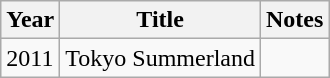<table class="wikitable">
<tr>
<th>Year</th>
<th>Title</th>
<th>Notes</th>
</tr>
<tr>
<td>2011</td>
<td>Tokyo Summerland</td>
<td></td>
</tr>
</table>
